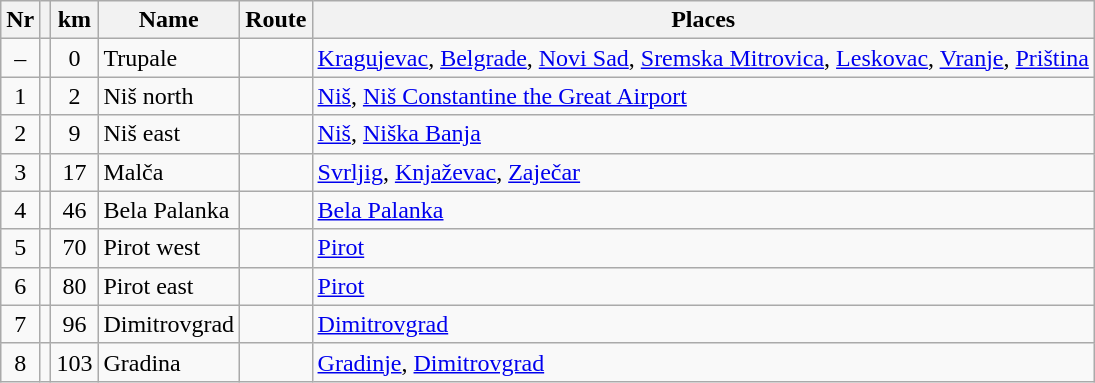<table class="wikitable sortable">
<tr>
<th>Nr</th>
<th></th>
<th>km</th>
<th>Name</th>
<th>Route</th>
<th>Places</th>
</tr>
<tr>
<td align="center">–</td>
<td></td>
<td align="center">0</td>
<td align="left">Trupale</td>
<td align="center"></td>
<td align="left"><a href='#'>Kragujevac</a>, <a href='#'>Belgrade</a>, <a href='#'>Novi Sad</a>, <a href='#'>Sremska Mitrovica</a>, <a href='#'>Leskovac</a>, <a href='#'>Vranje</a>, <a href='#'>Priština</a></td>
</tr>
<tr>
<td align="center">1</td>
<td></td>
<td align="center">2</td>
<td align="left">Niš north</td>
<td align="center"></td>
<td align="left"><a href='#'>Niš</a>, <a href='#'>Niš Constantine the Great Airport</a></td>
</tr>
<tr>
<td align="center">2</td>
<td></td>
<td align="center">9</td>
<td align="left">Niš east</td>
<td align="center"></td>
<td align="left"><a href='#'>Niš</a>, <a href='#'>Niška Banja</a></td>
</tr>
<tr>
<td align="center">3</td>
<td></td>
<td align="center">17</td>
<td align="left">Malča</td>
<td align="center"></td>
<td align="left"><a href='#'>Svrljig</a>, <a href='#'>Knjaževac</a>, <a href='#'>Zaječar</a></td>
</tr>
<tr>
<td align="center">4</td>
<td></td>
<td align="center">46</td>
<td align="left">Bela Palanka</td>
<td align="center"></td>
<td align="left"><a href='#'>Bela Palanka</a></td>
</tr>
<tr>
<td align="center">5</td>
<td></td>
<td align="center">70</td>
<td align="left">Pirot west</td>
<td align="center"></td>
<td align="left"><a href='#'>Pirot</a></td>
</tr>
<tr>
<td align="center">6</td>
<td></td>
<td align="center">80</td>
<td align="left">Pirot east</td>
<td align="center"></td>
<td align="left"><a href='#'>Pirot</a></td>
</tr>
<tr>
<td align="center">7</td>
<td></td>
<td align="center">96</td>
<td align="left">Dimitrovgrad</td>
<td align="center"></td>
<td align="left"><a href='#'>Dimitrovgrad</a></td>
</tr>
<tr>
<td align="center">8</td>
<td></td>
<td align="center">103</td>
<td align="left">Gradina</td>
<td align="center"></td>
<td align="left"><a href='#'>Gradinje</a>, <a href='#'>Dimitrovgrad</a></td>
</tr>
</table>
